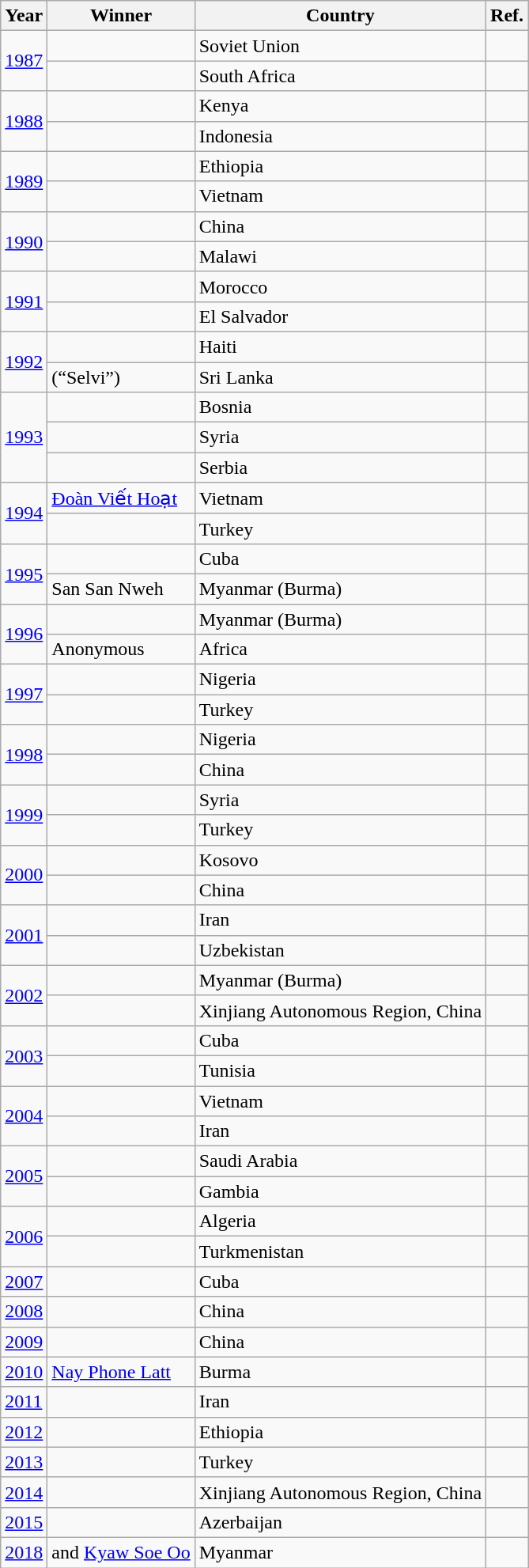<table class="wikitable sortable mw-collapsible">
<tr>
<th>Year</th>
<th>Winner</th>
<th>Country</th>
<th>Ref.</th>
</tr>
<tr>
<td rowspan="2"><a href='#'>1987</a></td>
<td></td>
<td>Soviet Union</td>
<td></td>
</tr>
<tr>
<td></td>
<td>South Africa</td>
<td></td>
</tr>
<tr>
<td rowspan="2"><a href='#'>1988</a></td>
<td></td>
<td>Kenya</td>
<td></td>
</tr>
<tr>
<td></td>
<td>Indonesia</td>
<td></td>
</tr>
<tr>
<td rowspan="2"><a href='#'>1989</a></td>
<td></td>
<td>Ethiopia</td>
<td></td>
</tr>
<tr>
<td></td>
<td>Vietnam</td>
<td></td>
</tr>
<tr>
<td rowspan="2"><a href='#'>1990</a></td>
<td></td>
<td>China</td>
<td></td>
</tr>
<tr>
<td></td>
<td>Malawi</td>
<td></td>
</tr>
<tr>
<td rowspan="2"><a href='#'>1991</a></td>
<td></td>
<td>Morocco</td>
<td></td>
</tr>
<tr>
<td></td>
<td>El Salvador</td>
<td></td>
</tr>
<tr>
<td rowspan="2"><a href='#'>1992</a></td>
<td></td>
<td>Haiti</td>
<td></td>
</tr>
<tr>
<td> (“Selvi”)</td>
<td>Sri Lanka</td>
<td></td>
</tr>
<tr>
<td rowspan="3"><a href='#'>1993</a></td>
<td></td>
<td>Bosnia</td>
<td></td>
</tr>
<tr>
<td></td>
<td>Syria</td>
<td></td>
</tr>
<tr>
<td></td>
<td>Serbia</td>
<td></td>
</tr>
<tr>
<td rowspan="2"><a href='#'>1994</a></td>
<td><a href='#'>Đoàn Viết Hoạt</a></td>
<td>Vietnam</td>
<td></td>
</tr>
<tr>
<td></td>
<td>Turkey</td>
<td></td>
</tr>
<tr>
<td rowspan="2"><a href='#'>1995</a></td>
<td></td>
<td>Cuba</td>
<td></td>
</tr>
<tr>
<td>San San Nweh</td>
<td>Myanmar (Burma)</td>
<td></td>
</tr>
<tr>
<td rowspan="2"><a href='#'>1996</a></td>
<td></td>
<td>Myanmar (Burma)</td>
<td></td>
</tr>
<tr>
<td>Anonymous</td>
<td>Africa</td>
<td></td>
</tr>
<tr>
<td rowspan="2"><a href='#'>1997</a></td>
<td></td>
<td>Nigeria</td>
<td></td>
</tr>
<tr>
<td></td>
<td>Turkey</td>
<td></td>
</tr>
<tr>
<td rowspan="2"><a href='#'>1998</a></td>
<td></td>
<td>Nigeria</td>
<td></td>
</tr>
<tr>
<td></td>
<td>China</td>
<td></td>
</tr>
<tr>
<td rowspan="2"><a href='#'>1999</a></td>
<td></td>
<td>Syria</td>
<td></td>
</tr>
<tr>
<td></td>
<td>Turkey</td>
<td></td>
</tr>
<tr>
<td rowspan="2"><a href='#'>2000</a></td>
<td></td>
<td>Kosovo</td>
<td></td>
</tr>
<tr>
<td></td>
<td>China</td>
<td></td>
</tr>
<tr>
<td rowspan="2"><a href='#'>2001</a></td>
<td></td>
<td>Iran</td>
<td></td>
</tr>
<tr>
<td></td>
<td>Uzbekistan</td>
<td></td>
</tr>
<tr>
<td rowspan="2"><a href='#'>2002</a></td>
<td></td>
<td>Myanmar (Burma)</td>
<td></td>
</tr>
<tr>
<td></td>
<td>Xinjiang Autonomous Region, China</td>
<td></td>
</tr>
<tr>
<td rowspan="2"><a href='#'>2003</a></td>
<td></td>
<td>Cuba</td>
<td></td>
</tr>
<tr>
<td></td>
<td>Tunisia</td>
<td></td>
</tr>
<tr>
<td rowspan="2"><a href='#'>2004</a></td>
<td></td>
<td>Vietnam</td>
<td></td>
</tr>
<tr>
<td></td>
<td>Iran</td>
<td></td>
</tr>
<tr>
<td rowspan="2"><a href='#'>2005</a></td>
<td></td>
<td>Saudi Arabia</td>
<td></td>
</tr>
<tr>
<td></td>
<td>Gambia</td>
<td></td>
</tr>
<tr>
<td rowspan="2"><a href='#'>2006</a></td>
<td></td>
<td>Algeria</td>
<td></td>
</tr>
<tr>
<td></td>
<td>Turkmenistan</td>
<td></td>
</tr>
<tr>
<td><a href='#'>2007</a></td>
<td></td>
<td>Cuba</td>
<td></td>
</tr>
<tr>
<td><a href='#'>2008</a></td>
<td></td>
<td>China</td>
<td></td>
</tr>
<tr>
<td><a href='#'>2009</a></td>
<td></td>
<td>China</td>
<td></td>
</tr>
<tr>
<td><a href='#'>2010</a></td>
<td><a href='#'>Nay Phone Latt</a></td>
<td>Burma</td>
<td></td>
</tr>
<tr>
<td><a href='#'>2011</a></td>
<td></td>
<td>Iran</td>
<td></td>
</tr>
<tr>
<td><a href='#'>2012</a></td>
<td></td>
<td>Ethiopia</td>
<td></td>
</tr>
<tr>
<td><a href='#'>2013</a></td>
<td></td>
<td>Turkey</td>
<td></td>
</tr>
<tr>
<td><a href='#'>2014</a></td>
<td></td>
<td>Xinjiang Autonomous Region, China</td>
<td></td>
</tr>
<tr>
<td><a href='#'>2015</a></td>
<td></td>
<td>Azerbaijan</td>
<td></td>
</tr>
<tr>
<td><a href='#'>2018</a></td>
<td> and <a href='#'>Kyaw Soe Oo</a></td>
<td>Myanmar</td>
<td></td>
</tr>
</table>
